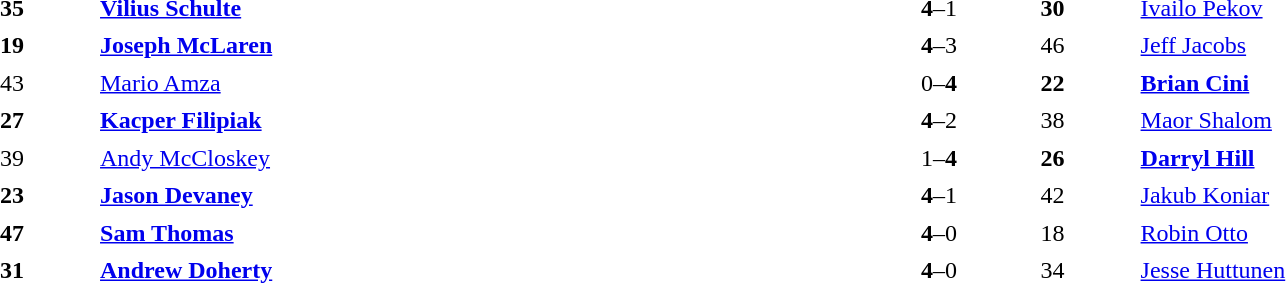<table width="100%" cellspacing="5">
<tr>
<th width=5%></th>
<th width=40%></th>
<th width=10%></th>
<th width=5%></th>
<th width=40%></th>
</tr>
<tr>
<td><strong>35</strong></td>
<td> <strong><a href='#'>Vilius Schulte</a></strong></td>
<td align="center"><strong>4</strong>–1</td>
<td><strong>30</strong></td>
<td> <a href='#'>Ivailo Pekov</a></td>
</tr>
<tr>
<td><strong>19</strong></td>
<td> <strong><a href='#'>Joseph McLaren</a></strong></td>
<td align="center"><strong>4</strong>–3</td>
<td>46</td>
<td> <a href='#'>Jeff Jacobs</a></td>
</tr>
<tr>
<td>43</td>
<td> <a href='#'>Mario Amza</a></td>
<td align="center">0–<strong>4</strong></td>
<td><strong>22</strong></td>
<td> <strong><a href='#'>Brian Cini</a></strong></td>
</tr>
<tr>
<td><strong>27</strong></td>
<td> <strong><a href='#'>Kacper Filipiak</a></strong></td>
<td align="center"><strong>4</strong>–2</td>
<td>38</td>
<td> <a href='#'>Maor Shalom</a></td>
</tr>
<tr>
<td>39</td>
<td> <a href='#'>Andy McCloskey</a></td>
<td align="center">1–<strong>4</strong></td>
<td><strong>26</strong></td>
<td> <strong><a href='#'>Darryl Hill</a></strong></td>
</tr>
<tr>
<td><strong>23</strong></td>
<td> <strong><a href='#'>Jason Devaney</a></strong></td>
<td align="center"><strong>4</strong>–1</td>
<td>42</td>
<td> <a href='#'>Jakub Koniar</a></td>
</tr>
<tr>
<td><strong>47</strong></td>
<td> <strong><a href='#'>Sam Thomas</a></strong></td>
<td align="center"><strong>4</strong>–0</td>
<td>18</td>
<td> <a href='#'>Robin Otto</a></td>
</tr>
<tr>
<td><strong>31</strong></td>
<td> <strong><a href='#'>Andrew Doherty</a></strong></td>
<td align="center"><strong>4</strong>–0</td>
<td>34</td>
<td> <a href='#'>Jesse Huttunen</a></td>
</tr>
</table>
